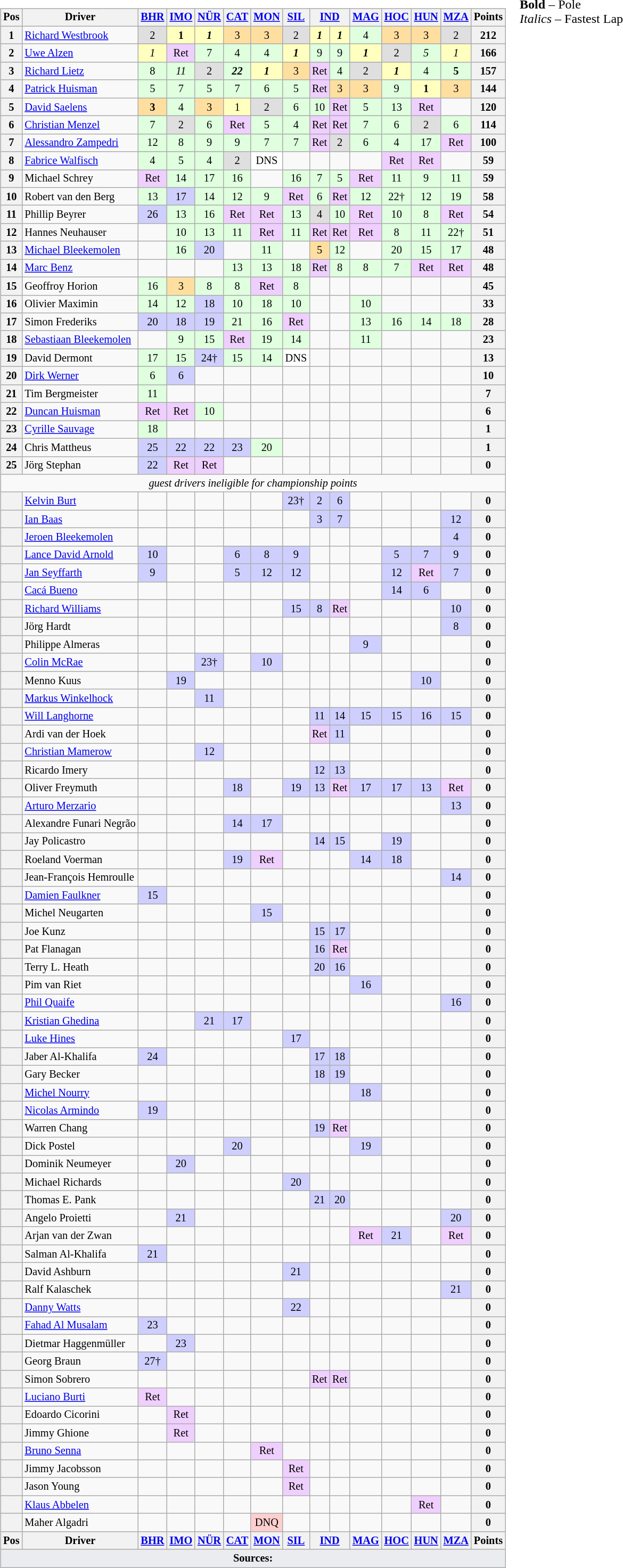<table>
<tr>
<td><br><table class="wikitable" style="font-size: 85%; text-align:center">
<tr valign="top">
<th valign="middle">Pos</th>
<th valign="middle">Driver</th>
<th><a href='#'>BHR</a><br></th>
<th><a href='#'>IMO</a><br></th>
<th><a href='#'>NÜR</a><br></th>
<th><a href='#'>CAT</a><br></th>
<th><a href='#'>MON</a><br></th>
<th><a href='#'>SIL</a><br></th>
<th colspan=2><a href='#'>IND</a><br></th>
<th><a href='#'>MAG</a><br></th>
<th><a href='#'>HOC</a><br></th>
<th><a href='#'>HUN</a><br></th>
<th><a href='#'>MZA</a><br></th>
<th valign="middle">Points</th>
</tr>
<tr>
<th>1</th>
<td valign="bottom" align="left"> <a href='#'>Richard Westbrook</a></td>
<td style="background:#DFDFDF;">2</td>
<td style="background:#FFFFBF;"><strong>1</strong></td>
<td style="background:#FFFFBF;"><strong><em>1</em></strong></td>
<td style="background:#FFDF9F;">3</td>
<td style="background:#FFDF9F;">3</td>
<td style="background:#DFDFDF;">2</td>
<td style="background:#FFFFBF;"><strong><em>1</em></strong></td>
<td style="background:#FFFFBF;"><strong><em>1</em></strong></td>
<td style="background:#DFFFDF;">4</td>
<td style="background:#FFDF9F;">3</td>
<td style="background:#FFDF9F;">3</td>
<td style="background:#DFDFDF;">2</td>
<th>212</th>
</tr>
<tr>
<th>2</th>
<td valign="bottom" align="left"> <a href='#'>Uwe Alzen</a></td>
<td style="background:#FFFFBF;"><em>1</em></td>
<td style="background:#EFCFFF;">Ret</td>
<td style="background:#DFFFDF;">7</td>
<td style="background:#DFFFDF;">4</td>
<td style="background:#DFFFDF;">4</td>
<td style="background:#FFFFBF;"><strong><em>1</em></strong></td>
<td style="background:#DFFFDF;">9</td>
<td style="background:#DFFFDF;">9</td>
<td style="background:#FFFFBF;"><strong><em>1</em></strong></td>
<td style="background:#DFDFDF;">2</td>
<td style="background:#DFFFDF;"><em>5</em></td>
<td style="background:#FFFFBF;"><em>1</em></td>
<th>166</th>
</tr>
<tr>
<th>3</th>
<td valign="bottom" align="left"> <a href='#'>Richard Lietz</a></td>
<td style="background:#DFFFDF;">8</td>
<td style="background:#DFFFDF;"><em>11</em></td>
<td style="background:#DFDFDF;">2</td>
<td style="background:#DFFFDF;"><strong><em>22</em></strong></td>
<td style="background:#FFFFBF;"><strong><em>1</em></strong></td>
<td style="background:#FFDF9F;">3</td>
<td style="background:#EFCFFF;">Ret</td>
<td style="background:#DFFFDF;">4</td>
<td style="background:#DFDFDF;">2</td>
<td style="background:#FFFFBF;"><strong><em>1</em></strong></td>
<td style="background:#DFFFDF;">4</td>
<td style="background:#DFFFDF;"><strong>5</strong></td>
<th>157</th>
</tr>
<tr>
<th>4</th>
<td valign="bottom" align="left"> <a href='#'>Patrick Huisman</a></td>
<td style="background:#DFFFDF;">5</td>
<td style="background:#DFFFDF;">7</td>
<td style="background:#DFFFDF;">5</td>
<td style="background:#DFFFDF;">7</td>
<td style="background:#DFFFDF;">6</td>
<td style="background:#DFFFDF;">5</td>
<td style="background:#EFCFFF;">Ret</td>
<td style="background:#FFDF9F;">3</td>
<td style="background:#FFDF9F;">3</td>
<td style="background:#DFFFDF;">9</td>
<td style="background:#FFFFBF;"><strong>1</strong></td>
<td style="background:#FFDF9F;">3</td>
<th>144</th>
</tr>
<tr>
<th>5</th>
<td valign="bottom" align="left"> <a href='#'>David Saelens</a></td>
<td style="background:#FFDF9F;"><strong>3</strong></td>
<td style="background:#DFFFDF;">4</td>
<td style="background:#FFDF9F;">3</td>
<td style="background:#FFFFBF;">1</td>
<td style="background:#DFDFDF;">2</td>
<td style="background:#DFFFDF;">6</td>
<td style="background:#DFFFDF;">10</td>
<td style="background:#EFCFFF;">Ret</td>
<td style="background:#DFFFDF;">5</td>
<td style="background:#DFFFDF;">13</td>
<td style="background:#EFCFFF;">Ret</td>
<td></td>
<th>120</th>
</tr>
<tr>
<th>6</th>
<td valign="bottom" align="left"> <a href='#'>Christian Menzel</a></td>
<td style="background:#DFFFDF;">7</td>
<td style="background:#DFDFDF;">2</td>
<td style="background:#DFFFDF;">6</td>
<td style="background:#EFCFFF;">Ret</td>
<td style="background:#DFFFDF;">5</td>
<td style="background:#DFFFDF;">4</td>
<td style="background:#EFCFFF;">Ret</td>
<td style="background:#EFCFFF;">Ret</td>
<td style="background:#DFFFDF;">7</td>
<td style="background:#DFFFDF;">6</td>
<td style="background:#DFDFDF;">2</td>
<td style="background:#DFFFDF;">6</td>
<th>114</th>
</tr>
<tr>
<th>7</th>
<td valign="bottom" align="left"> <a href='#'>Alessandro Zampedri</a></td>
<td style="background:#DFFFDF;">12</td>
<td style="background:#DFFFDF;">8</td>
<td style="background:#DFFFDF;">9</td>
<td style="background:#DFFFDF;">9</td>
<td style="background:#DFFFDF;">7</td>
<td style="background:#DFFFDF;">7</td>
<td style="background:#EFCFFF;">Ret</td>
<td style="background:#DFDFDF;">2</td>
<td style="background:#DFFFDF;">6</td>
<td style="background:#DFFFDF;">4</td>
<td style="background:#DFFFDF;">17</td>
<td style="background:#EFCFFF;">Ret</td>
<th>100</th>
</tr>
<tr>
<th>8</th>
<td valign="bottom" align="left"> <a href='#'>Fabrice Walfisch</a></td>
<td style="background:#DFFFDF;">4</td>
<td style="background:#DFFFDF;">5</td>
<td style="background:#DFFFDF;">4</td>
<td style="background:#DFDFDF;">2</td>
<td style="background:#FFFFFF;">DNS</td>
<td></td>
<td></td>
<td></td>
<td></td>
<td style="background:#EFCFFF;">Ret</td>
<td style="background:#EFCFFF;">Ret</td>
<td></td>
<th>59</th>
</tr>
<tr>
<th>9</th>
<td valign="bottom" align="left"> Michael Schrey</td>
<td style="background:#EFCFFF;">Ret</td>
<td style="background:#DFFFDF;">14</td>
<td style="background:#DFFFDF;">17</td>
<td style="background:#DFFFDF;">16</td>
<td></td>
<td style="background:#DFFFDF;">16</td>
<td style="background:#DFFFDF;">7</td>
<td style="background:#DFFFDF;">5</td>
<td style="background:#EFCFFF;">Ret</td>
<td style="background:#DFFFDF;">11</td>
<td style="background:#DFFFDF;">9</td>
<td style="background:#DFFFDF;">11</td>
<th>59</th>
</tr>
<tr>
<th>10</th>
<td valign="bottom" align="left"> Robert van den Berg</td>
<td style="background:#DFFFDF;">13</td>
<td style="background:#CFCFFF;">17</td>
<td style="background:#DFFFDF;">14</td>
<td style="background:#DFFFDF;">12</td>
<td style="background:#DFFFDF;">9</td>
<td style="background:#EFCFFF;">Ret</td>
<td style="background:#DFFFDF;">6</td>
<td style="background:#EFCFFF;">Ret</td>
<td style="background:#DFFFDF;">12</td>
<td style="background:#DFFFDF;">22†</td>
<td style="background:#DFFFDF;">12</td>
<td style="background:#DFFFDF;">19</td>
<th>58</th>
</tr>
<tr>
<th>11</th>
<td valign="bottom" align="left"> Phillip Beyrer</td>
<td style="background:#CFCFFF;">26</td>
<td style="background:#DFFFDF;">13</td>
<td style="background:#DFFFDF;">16</td>
<td style="background:#EFCFFF;">Ret</td>
<td style="background:#EFCFFF;">Ret</td>
<td style="background:#DFFFDF;">13</td>
<td style="background:#DFDFDF;">4</td>
<td style="background:#DFFFDF;">10</td>
<td style="background:#EFCFFF;">Ret</td>
<td style="background:#DFFFDF;">10</td>
<td style="background:#DFFFDF;">8</td>
<td style="background:#EFCFFF;">Ret</td>
<th>54</th>
</tr>
<tr>
<th>12</th>
<td valign="bottom" align="left"> Hannes Neuhauser</td>
<td></td>
<td style="background:#DFFFDF;">10</td>
<td style="background:#DFFFDF;">13</td>
<td style="background:#DFFFDF;">11</td>
<td style="background:#EFCFFF;">Ret</td>
<td style="background:#DFFFDF;">11</td>
<td style="background:#EFCFFF;">Ret</td>
<td style="background:#EFCFFF;">Ret</td>
<td style="background:#EFCFFF;">Ret</td>
<td style="background:#DFFFDF;">8</td>
<td style="background:#DFFFDF;">11</td>
<td style="background:#DFFFDF;">22†</td>
<th>51</th>
</tr>
<tr>
<th>13</th>
<td valign="bottom" align="left"> <a href='#'>Michael Bleekemolen</a></td>
<td></td>
<td style="background:#DFFFDF;">16</td>
<td style="background:#CFCFFF;">20</td>
<td></td>
<td style="background:#DFFFDF;">11</td>
<td></td>
<td style="background:#FFDF9F;">5</td>
<td style="background:#DFFFDF;">12</td>
<td></td>
<td style="background:#DFFFDF;">20</td>
<td style="background:#DFFFDF;">15</td>
<td style="background:#DFFFDF;">17</td>
<th>48</th>
</tr>
<tr>
<th>14</th>
<td valign="bottom" align="left"> <a href='#'>Marc Benz</a></td>
<td></td>
<td></td>
<td></td>
<td style="background:#DFFFDF;">13</td>
<td style="background:#DFFFDF;">13</td>
<td style="background:#DFFFDF;">18</td>
<td style="background:#EFCFFF;">Ret</td>
<td style="background:#DFFFDF;">8</td>
<td style="background:#DFFFDF;">8</td>
<td style="background:#DFFFDF;">7</td>
<td style="background:#EFCFFF;">Ret</td>
<td style="background:#EFCFFF;">Ret</td>
<th>48</th>
</tr>
<tr>
<th>15</th>
<td valign="bottom" align="left"> Geoffroy Horion</td>
<td style="background:#DFFFDF;">16</td>
<td style="background:#FFDF9F;">3</td>
<td style="background:#DFFFDF;">8</td>
<td style="background:#DFFFDF;">8</td>
<td style="background:#EFCFFF;">Ret</td>
<td style="background:#DFFFDF;">8</td>
<td></td>
<td></td>
<td></td>
<td></td>
<td></td>
<td></td>
<th>45</th>
</tr>
<tr>
<th>16</th>
<td valign="bottom" align="left"> Olivier Maximin</td>
<td style="background:#DFFFDF;">14</td>
<td style="background:#DFFFDF;">12</td>
<td style="background:#CFCFFF;">18</td>
<td style="background:#DFFFDF;">10</td>
<td style="background:#DFFFDF;">18</td>
<td style="background:#DFFFDF;">10</td>
<td></td>
<td></td>
<td style="background:#DFFFDF;">10</td>
<td></td>
<td></td>
<td></td>
<th>33</th>
</tr>
<tr>
<th>17</th>
<td valign="bottom" align="left"> Simon Frederiks</td>
<td style="background:#CFCFFF;">20</td>
<td style="background:#CFCFFF;">18</td>
<td style="background:#CFCFFF;">19</td>
<td style="background:#DFFFDF;">21</td>
<td style="background:#DFFFDF;">16</td>
<td style="background:#EFCFFF;">Ret</td>
<td></td>
<td></td>
<td style="background:#DFFFDF;">13</td>
<td style="background:#DFFFDF;">16</td>
<td style="background:#DFFFDF;">14</td>
<td style="background:#DFFFDF;">18</td>
<th>28</th>
</tr>
<tr>
<th>18</th>
<td valign="bottom" align="left"> <a href='#'>Sebastiaan Bleekemolen</a></td>
<td></td>
<td style="background:#DFFFDF;">9</td>
<td style="background:#DFFFDF;">15</td>
<td style="background:#EFCFFF;">Ret</td>
<td style="background:#DFFFDF;">19</td>
<td style="background:#DFFFDF;">14</td>
<td></td>
<td></td>
<td style="background:#DFFFDF;">11</td>
<td></td>
<td></td>
<td></td>
<th>23</th>
</tr>
<tr>
<th>19</th>
<td valign="bottom" align="left"> David Dermont</td>
<td style="background:#DFFFDF;">17</td>
<td style="background:#DFFFDF;">15</td>
<td style="background:#CFCFFF;">24†</td>
<td style="background:#DFFFDF;">15</td>
<td style="background:#DFFFDF;">14</td>
<td style="background:#FFFFFF;">DNS</td>
<td></td>
<td></td>
<td></td>
<td></td>
<td></td>
<td></td>
<th>13</th>
</tr>
<tr>
<th>20</th>
<td valign="bottom" align="left"> <a href='#'>Dirk Werner</a></td>
<td style="background:#DFFFDF;">6</td>
<td style="background:#CFCFFF;">6</td>
<td></td>
<td></td>
<td></td>
<td></td>
<td></td>
<td></td>
<td></td>
<td></td>
<td></td>
<td></td>
<th>10</th>
</tr>
<tr>
<th>21</th>
<td valign="bottom" align="left"> Tim Bergmeister</td>
<td style="background:#DFFFDF;">11</td>
<td></td>
<td></td>
<td></td>
<td></td>
<td></td>
<td></td>
<td></td>
<td></td>
<td></td>
<td></td>
<td></td>
<th>7</th>
</tr>
<tr>
<th>22</th>
<td valign="bottom" align="left"> <a href='#'>Duncan Huisman</a></td>
<td style="background:#EFCFFF;">Ret</td>
<td style="background:#EFCFFF;">Ret</td>
<td style="background:#DFFFDF;">10</td>
<td></td>
<td></td>
<td></td>
<td></td>
<td></td>
<td></td>
<td></td>
<td></td>
<td></td>
<th>6</th>
</tr>
<tr>
<th>23</th>
<td valign="bottom" align="left"> <a href='#'>Cyrille Sauvage</a></td>
<td style="background:#DFFFDF;">18</td>
<td></td>
<td></td>
<td></td>
<td></td>
<td></td>
<td></td>
<td></td>
<td></td>
<td></td>
<td></td>
<td></td>
<th>1</th>
</tr>
<tr>
<th>24</th>
<td valign="bottom" align="left"> Chris Mattheus</td>
<td style="background:#CFCFFF;">25</td>
<td style="background:#CFCFFF;">22</td>
<td style="background:#CFCFFF;">22</td>
<td style="background:#CFCFFF;">23</td>
<td style="background:#DFFFDF;">20</td>
<td></td>
<td></td>
<td></td>
<td></td>
<td></td>
<td></td>
<td></td>
<th>1</th>
</tr>
<tr>
<th>25</th>
<td valign="bottom" align="left"> Jörg Stephan</td>
<td style="background:#CFCFFF;">22</td>
<td style="background:#EFCFFF;">Ret</td>
<td style="background:#EFCFFF;">Ret</td>
<td></td>
<td></td>
<td></td>
<td></td>
<td></td>
<td></td>
<td></td>
<td></td>
<td></td>
<th>0</th>
</tr>
<tr>
<td colspan=16 align=center><em>guest drivers ineligible for championship points</em></td>
</tr>
<tr>
<th></th>
<td valign="bottom" align="left"> <a href='#'>Kelvin Burt</a></td>
<td></td>
<td></td>
<td></td>
<td></td>
<td></td>
<td style="background:#CFCFFF;">23†</td>
<td style="background:#CFCFFF;">2</td>
<td style="background:#CFCFFF;">6</td>
<td></td>
<td></td>
<td></td>
<td></td>
<th>0</th>
</tr>
<tr>
<th></th>
<td valign="bottom" align="left"> <a href='#'>Ian Baas</a></td>
<td></td>
<td></td>
<td></td>
<td></td>
<td></td>
<td></td>
<td style="background:#CFCFFF;">3</td>
<td style="background:#CFCFFF;">7</td>
<td></td>
<td></td>
<td></td>
<td style="background:#CFCFFF;">12</td>
<th>0</th>
</tr>
<tr>
<th></th>
<td valign="bottom" align="left"> <a href='#'>Jeroen Bleekemolen</a></td>
<td></td>
<td></td>
<td></td>
<td></td>
<td></td>
<td></td>
<td></td>
<td></td>
<td></td>
<td></td>
<td></td>
<td style="background:#CFCFFF;">4</td>
<th>0</th>
</tr>
<tr>
<th></th>
<td valign="bottom" align="left"> <a href='#'>Lance David Arnold</a></td>
<td style="background:#CFCFFF;">10</td>
<td></td>
<td></td>
<td style="background:#CFCFFF;">6</td>
<td style="background:#CFCFFF;">8</td>
<td style="background:#CFCFFF;">9</td>
<td></td>
<td></td>
<td></td>
<td style="background:#CFCFFF;">5</td>
<td style="background:#CFCFFF;">7</td>
<td style="background:#CFCFFF;">9</td>
<th>0</th>
</tr>
<tr>
<th></th>
<td valign="bottom" align="left"> <a href='#'>Jan Seyffarth</a></td>
<td style="background:#CFCFFF;">9</td>
<td></td>
<td></td>
<td style="background:#CFCFFF;">5</td>
<td style="background:#CFCFFF;">12</td>
<td style="background:#CFCFFF;">12</td>
<td></td>
<td></td>
<td></td>
<td style="background:#CFCFFF;">12</td>
<td style="background:#EFCFFF;">Ret</td>
<td style="background:#CFCFFF;">7</td>
<th>0</th>
</tr>
<tr>
<th></th>
<td valign="bottom" align="left"> <a href='#'>Cacá Bueno</a></td>
<td></td>
<td></td>
<td></td>
<td></td>
<td></td>
<td></td>
<td></td>
<td></td>
<td></td>
<td style="background:#CFCFFF;">14</td>
<td style="background:#CFCFFF;">6</td>
<td></td>
<th>0</th>
</tr>
<tr>
<th></th>
<td valign="bottom" align="left"> <a href='#'>Richard Williams</a></td>
<td></td>
<td></td>
<td></td>
<td></td>
<td></td>
<td style="background:#CFCFFF;">15</td>
<td style="background:#CFCFFF;">8</td>
<td style="background:#EFCFFF;">Ret</td>
<td></td>
<td></td>
<td></td>
<td style="background:#CFCFFF;">10</td>
<th>0</th>
</tr>
<tr>
<th></th>
<td valign="bottom" align="left"> Jörg Hardt</td>
<td></td>
<td></td>
<td></td>
<td></td>
<td></td>
<td></td>
<td></td>
<td></td>
<td></td>
<td></td>
<td></td>
<td style="background:#CFCFFF;">8</td>
<th>0</th>
</tr>
<tr>
<th></th>
<td valign="bottom" align="left"> Philippe Almeras</td>
<td></td>
<td></td>
<td></td>
<td></td>
<td></td>
<td></td>
<td></td>
<td></td>
<td style="background:#CFCFFF;">9</td>
<td></td>
<td></td>
<td></td>
<th>0</th>
</tr>
<tr>
<th></th>
<td valign="bottom" align="left"> <a href='#'>Colin McRae</a></td>
<td></td>
<td></td>
<td style="background:#CFCFFF;">23†</td>
<td></td>
<td style="background:#CFCFFF;">10</td>
<td></td>
<td></td>
<td></td>
<td></td>
<td></td>
<td></td>
<td></td>
<th>0</th>
</tr>
<tr>
<th></th>
<td valign="bottom" align="left"> Menno Kuus</td>
<td></td>
<td style="background:#CFCFFF;">19</td>
<td></td>
<td></td>
<td></td>
<td></td>
<td></td>
<td></td>
<td></td>
<td></td>
<td style="background:#CFCFFF;">10</td>
<td></td>
<th>0</th>
</tr>
<tr>
<th></th>
<td valign="bottom" align="left"> <a href='#'>Markus Winkelhock</a></td>
<td></td>
<td></td>
<td style="background:#CFCFFF;">11</td>
<td></td>
<td></td>
<td></td>
<td></td>
<td></td>
<td></td>
<td></td>
<td></td>
<td></td>
<th>0</th>
</tr>
<tr>
<th></th>
<td valign="bottom" align="left"> <a href='#'>Will Langhorne</a></td>
<td></td>
<td></td>
<td></td>
<td></td>
<td></td>
<td></td>
<td style="background:#CFCFFF;">11</td>
<td style="background:#CFCFFF;">14</td>
<td style="background:#CFCFFF;">15</td>
<td style="background:#CFCFFF;">15</td>
<td style="background:#CFCFFF;">16</td>
<td style="background:#CFCFFF;">15</td>
<th>0</th>
</tr>
<tr>
<th></th>
<td valign="bottom" align="left"> Ardi van der Hoek</td>
<td></td>
<td></td>
<td></td>
<td></td>
<td></td>
<td></td>
<td style="background:#EFCFFF;">Ret</td>
<td style="background:#CFCFFF;">11</td>
<td></td>
<td></td>
<td></td>
<td></td>
<th>0</th>
</tr>
<tr>
<th></th>
<td valign="bottom" align="left"> <a href='#'>Christian Mamerow</a></td>
<td></td>
<td></td>
<td style="background:#CFCFFF;">12</td>
<td></td>
<td></td>
<td></td>
<td></td>
<td></td>
<td></td>
<td></td>
<td></td>
<td></td>
<th>0</th>
</tr>
<tr>
<th></th>
<td valign="bottom" align="left"> Ricardo Imery</td>
<td></td>
<td></td>
<td></td>
<td></td>
<td></td>
<td></td>
<td style="background:#CFCFFF;">12</td>
<td style="background:#CFCFFF;">13</td>
<td></td>
<td></td>
<td></td>
<td></td>
<th>0</th>
</tr>
<tr>
<th></th>
<td valign="bottom" align="left"> Oliver Freymuth</td>
<td></td>
<td></td>
<td></td>
<td style="background:#CFCFFF;">18</td>
<td></td>
<td style="background:#CFCFFF;">19</td>
<td style="background:#CFCFFF;">13</td>
<td style="background:#EFCFFF;">Ret</td>
<td style="background:#CFCFFF;">17</td>
<td style="background:#CFCFFF;">17</td>
<td style="background:#CFCFFF;">13</td>
<td style="background:#EFCFFF;">Ret</td>
<th>0</th>
</tr>
<tr>
<th></th>
<td valign="bottom" align="left"> <a href='#'>Arturo Merzario</a></td>
<td></td>
<td></td>
<td></td>
<td></td>
<td></td>
<td></td>
<td></td>
<td></td>
<td></td>
<td></td>
<td></td>
<td style="background:#CFCFFF;">13</td>
<th>0</th>
</tr>
<tr>
<th></th>
<td valign="bottom" align="left"> Alexandre Funari Negrão</td>
<td></td>
<td></td>
<td></td>
<td style="background:#CFCFFF;">14</td>
<td style="background:#CFCFFF;">17</td>
<td></td>
<td></td>
<td></td>
<td></td>
<td></td>
<td></td>
<td></td>
<th>0</th>
</tr>
<tr>
<th></th>
<td valign="bottom" align="left"> Jay Policastro</td>
<td></td>
<td></td>
<td></td>
<td></td>
<td></td>
<td></td>
<td style="background:#CFCFFF;">14</td>
<td style="background:#CFCFFF;">15</td>
<td></td>
<td style="background:#CFCFFF;">19</td>
<td></td>
<td></td>
<th>0</th>
</tr>
<tr>
<th></th>
<td valign="bottom" align="left"> Roeland Voerman</td>
<td></td>
<td></td>
<td></td>
<td style="background:#CFCFFF;">19</td>
<td style="background:#EFCFFF;">Ret</td>
<td></td>
<td></td>
<td></td>
<td style="background:#CFCFFF;">14</td>
<td style="background:#CFCFFF;">18</td>
<td></td>
<td></td>
<th>0</th>
</tr>
<tr>
<th></th>
<td valign="bottom" align="left"> Jean-François Hemroulle</td>
<td></td>
<td></td>
<td></td>
<td></td>
<td></td>
<td></td>
<td></td>
<td></td>
<td></td>
<td></td>
<td></td>
<td style="background:#CFCFFF;">14</td>
<th>0</th>
</tr>
<tr>
<th></th>
<td valign="bottom" align="left"> <a href='#'>Damien Faulkner</a></td>
<td style="background:#CFCFFF;">15</td>
<td></td>
<td></td>
<td></td>
<td></td>
<td></td>
<td></td>
<td></td>
<td></td>
<td></td>
<td></td>
<td></td>
<th>0</th>
</tr>
<tr>
<th></th>
<td valign="bottom" align="left"> Michel Neugarten</td>
<td></td>
<td></td>
<td></td>
<td></td>
<td style="background:#CFCFFF;">15</td>
<td></td>
<td></td>
<td></td>
<td></td>
<td></td>
<td></td>
<td></td>
<th>0</th>
</tr>
<tr>
<th></th>
<td valign="bottom" align="left"> Joe Kunz</td>
<td></td>
<td></td>
<td></td>
<td></td>
<td></td>
<td></td>
<td style="background:#CFCFFF;">15</td>
<td style="background:#CFCFFF;">17</td>
<td></td>
<td></td>
<td></td>
<td></td>
<th>0</th>
</tr>
<tr>
<th></th>
<td valign="bottom" align="left"> Pat Flanagan</td>
<td></td>
<td></td>
<td></td>
<td></td>
<td></td>
<td></td>
<td style="background:#CFCFFF;">16</td>
<td style="background:#EFCFFF;">Ret</td>
<td></td>
<td></td>
<td></td>
<td></td>
<th>0</th>
</tr>
<tr>
<th></th>
<td valign="bottom" align="left"> Terry L. Heath</td>
<td></td>
<td></td>
<td></td>
<td></td>
<td></td>
<td></td>
<td style="background:#CFCFFF;">20</td>
<td style="background:#CFCFFF;">16</td>
<td></td>
<td></td>
<td></td>
<td></td>
<th>0</th>
</tr>
<tr>
<th></th>
<td valign="bottom" align="left"> Pim van Riet</td>
<td></td>
<td></td>
<td></td>
<td></td>
<td></td>
<td></td>
<td></td>
<td></td>
<td style="background:#CFCFFF;">16</td>
<td></td>
<td></td>
<td></td>
<th>0</th>
</tr>
<tr>
<th></th>
<td valign="bottom" align="left"> <a href='#'>Phil Quaife</a></td>
<td></td>
<td></td>
<td></td>
<td></td>
<td></td>
<td></td>
<td></td>
<td></td>
<td></td>
<td></td>
<td></td>
<td style="background:#CFCFFF;">16</td>
<th>0</th>
</tr>
<tr>
<th></th>
<td valign="bottom" align="left"> <a href='#'>Kristian Ghedina</a></td>
<td></td>
<td></td>
<td style="background:#CFCFFF;">21</td>
<td style="background:#CFCFFF;">17</td>
<td></td>
<td></td>
<td></td>
<td></td>
<td></td>
<td></td>
<td></td>
<td></td>
<th>0</th>
</tr>
<tr>
<th></th>
<td valign="bottom" align="left"> <a href='#'>Luke Hines</a></td>
<td></td>
<td></td>
<td></td>
<td></td>
<td></td>
<td style="background:#CFCFFF;">17</td>
<td></td>
<td></td>
<td></td>
<td></td>
<td></td>
<td></td>
<th>0</th>
</tr>
<tr>
<th></th>
<td valign="bottom" align="left"> Jaber Al-Khalifa</td>
<td style="background:#CFCFFF;">24</td>
<td></td>
<td></td>
<td></td>
<td></td>
<td></td>
<td style="background:#CFCFFF;">17</td>
<td style="background:#CFCFFF;">18</td>
<td></td>
<td></td>
<td></td>
<td></td>
<th>0</th>
</tr>
<tr>
<th></th>
<td valign="bottom" align="left"> Gary Becker</td>
<td></td>
<td></td>
<td></td>
<td></td>
<td></td>
<td></td>
<td style="background:#CFCFFF;">18</td>
<td style="background:#CFCFFF;">19</td>
<td></td>
<td></td>
<td></td>
<td></td>
<th>0</th>
</tr>
<tr>
<th></th>
<td valign="bottom" align="left"> <a href='#'>Michel Nourry</a></td>
<td></td>
<td></td>
<td></td>
<td></td>
<td></td>
<td></td>
<td></td>
<td></td>
<td style="background:#CFCFFF;">18</td>
<td></td>
<td></td>
<td></td>
<th>0</th>
</tr>
<tr>
<th></th>
<td valign="bottom" align="left"> <a href='#'>Nicolas Armindo</a></td>
<td style="background:#CFCFFF;">19</td>
<td></td>
<td></td>
<td></td>
<td></td>
<td></td>
<td></td>
<td></td>
<td></td>
<td></td>
<td></td>
<td></td>
<th>0</th>
</tr>
<tr>
<th></th>
<td valign="bottom" align="left"> Warren Chang</td>
<td></td>
<td></td>
<td></td>
<td></td>
<td></td>
<td></td>
<td style="background:#CFCFFF;">19</td>
<td style="background:#EFCFFF;">Ret</td>
<td></td>
<td></td>
<td></td>
<td></td>
<th>0</th>
</tr>
<tr>
<th></th>
<td valign="bottom" align="left"> Dick Postel</td>
<td></td>
<td></td>
<td></td>
<td style="background:#CFCFFF;">20</td>
<td></td>
<td></td>
<td></td>
<td></td>
<td style="background:#CFCFFF;">19</td>
<td></td>
<td></td>
<td></td>
<th>0</th>
</tr>
<tr>
<th></th>
<td valign="bottom" align="left"> Dominik Neumeyer</td>
<td></td>
<td style="background:#CFCFFF;">20</td>
<td></td>
<td></td>
<td></td>
<td></td>
<td></td>
<td></td>
<td></td>
<td></td>
<td></td>
<td></td>
<th>0</th>
</tr>
<tr>
<th></th>
<td valign="bottom" align="left"> Michael Richards</td>
<td></td>
<td></td>
<td></td>
<td></td>
<td></td>
<td style="background:#CFCFFF;">20</td>
<td></td>
<td></td>
<td></td>
<td></td>
<td></td>
<td></td>
<th>0</th>
</tr>
<tr>
<th></th>
<td valign="bottom" align="left"> Thomas E. Pank</td>
<td></td>
<td></td>
<td></td>
<td></td>
<td></td>
<td></td>
<td style="background:#CFCFFF;">21</td>
<td style="background:#CFCFFF;">20</td>
<td></td>
<td></td>
<td></td>
<td></td>
<th>0</th>
</tr>
<tr>
<th></th>
<td valign="bottom" align="left"> Angelo Proietti</td>
<td></td>
<td style="background:#CFCFFF;">21</td>
<td></td>
<td></td>
<td></td>
<td></td>
<td></td>
<td></td>
<td></td>
<td></td>
<td></td>
<td style="background:#CFCFFF;">20</td>
<th>0</th>
</tr>
<tr>
<th></th>
<td valign="bottom" align="left"> Arjan van der Zwan</td>
<td></td>
<td></td>
<td></td>
<td></td>
<td></td>
<td></td>
<td></td>
<td></td>
<td style="background:#EFCFFF;">Ret</td>
<td style="background:#CFCFFF;">21</td>
<td></td>
<td style="background:#EFCFFF;">Ret</td>
<th>0</th>
</tr>
<tr>
<th></th>
<td valign="bottom" align="left"> Salman Al-Khalifa</td>
<td style="background:#CFCFFF;">21</td>
<td></td>
<td></td>
<td></td>
<td></td>
<td></td>
<td></td>
<td></td>
<td></td>
<td></td>
<td></td>
<td></td>
<th>0</th>
</tr>
<tr>
<th></th>
<td valign="bottom" align="left"> David Ashburn</td>
<td></td>
<td></td>
<td></td>
<td></td>
<td></td>
<td style="background:#CFCFFF;">21</td>
<td></td>
<td></td>
<td></td>
<td></td>
<td></td>
<td></td>
<th>0</th>
</tr>
<tr>
<th></th>
<td valign="bottom" align="left"> Ralf Kalaschek</td>
<td></td>
<td></td>
<td></td>
<td></td>
<td></td>
<td></td>
<td></td>
<td></td>
<td></td>
<td></td>
<td></td>
<td style="background:#CFCFFF;">21</td>
<th>0</th>
</tr>
<tr>
<th></th>
<td valign="bottom" align="left"> <a href='#'>Danny Watts</a></td>
<td></td>
<td></td>
<td></td>
<td></td>
<td></td>
<td style="background:#CFCFFF;">22</td>
<td></td>
<td></td>
<td></td>
<td></td>
<td></td>
<td></td>
<th>0</th>
</tr>
<tr>
<th></th>
<td valign="bottom" align="left"> <a href='#'>Fahad Al Musalam</a></td>
<td style="background:#CFCFFF;">23</td>
<td></td>
<td></td>
<td></td>
<td></td>
<td></td>
<td></td>
<td></td>
<td></td>
<td></td>
<td></td>
<td></td>
<th>0</th>
</tr>
<tr>
<th></th>
<td valign="bottom" align="left"> Dietmar Haggenmüller</td>
<td></td>
<td style="background:#CFCFFF;">23</td>
<td></td>
<td></td>
<td></td>
<td></td>
<td></td>
<td></td>
<td></td>
<td></td>
<td></td>
<td></td>
<th>0</th>
</tr>
<tr>
<th></th>
<td valign="bottom" align="left"> Georg Braun</td>
<td style="background:#CFCFFF;">27†</td>
<td></td>
<td></td>
<td></td>
<td></td>
<td></td>
<td></td>
<td></td>
<td></td>
<td></td>
<td></td>
<td></td>
<th>0</th>
</tr>
<tr>
<th></th>
<td valign="bottom" align="left"> Simon Sobrero</td>
<td></td>
<td></td>
<td></td>
<td></td>
<td></td>
<td></td>
<td style="background:#EFCFFF;">Ret</td>
<td style="background:#EFCFFF;">Ret</td>
<td></td>
<td></td>
<td></td>
<td></td>
<th>0</th>
</tr>
<tr>
<th></th>
<td valign="bottom" align="left"> <a href='#'>Luciano Burti</a></td>
<td style="background:#EFCFFF;">Ret</td>
<td></td>
<td></td>
<td></td>
<td></td>
<td></td>
<td></td>
<td></td>
<td></td>
<td></td>
<td></td>
<td></td>
<th>0</th>
</tr>
<tr>
<th></th>
<td valign="bottom" align="left"> Edoardo Cicorini</td>
<td></td>
<td style="background:#EFCFFF;">Ret</td>
<td></td>
<td></td>
<td></td>
<td></td>
<td></td>
<td></td>
<td></td>
<td></td>
<td></td>
<td></td>
<th>0</th>
</tr>
<tr>
<th></th>
<td valign="bottom" align="left"> Jimmy Ghione</td>
<td></td>
<td style="background:#EFCFFF;">Ret</td>
<td></td>
<td></td>
<td></td>
<td></td>
<td></td>
<td></td>
<td></td>
<td></td>
<td></td>
<td></td>
<th>0</th>
</tr>
<tr>
<th></th>
<td valign="bottom" align="left"> <a href='#'>Bruno Senna</a></td>
<td></td>
<td></td>
<td></td>
<td></td>
<td style="background:#EFCFFF;">Ret</td>
<td></td>
<td></td>
<td></td>
<td></td>
<td></td>
<td></td>
<td></td>
<th>0</th>
</tr>
<tr>
<th></th>
<td valign="bottom" align="left"> Jimmy Jacobsson</td>
<td></td>
<td></td>
<td></td>
<td></td>
<td></td>
<td style="background:#EFCFFF;">Ret</td>
<td></td>
<td></td>
<td></td>
<td></td>
<td></td>
<td></td>
<th>0</th>
</tr>
<tr>
<th></th>
<td valign="bottom" align="left"> Jason Young</td>
<td></td>
<td></td>
<td></td>
<td></td>
<td></td>
<td style="background:#EFCFFF;">Ret</td>
<td></td>
<td></td>
<td></td>
<td></td>
<td></td>
<td></td>
<th>0</th>
</tr>
<tr>
<th></th>
<td valign="bottom" align="left"> <a href='#'>Klaus Abbelen</a></td>
<td></td>
<td></td>
<td></td>
<td></td>
<td></td>
<td></td>
<td></td>
<td></td>
<td></td>
<td></td>
<td style="background:#EFCFFF;">Ret</td>
<td></td>
<th>0</th>
</tr>
<tr>
<th></th>
<td valign="bottom" align="left"> Maher Algadri</td>
<td></td>
<td></td>
<td></td>
<td></td>
<td style="background:#FFCFCF;">DNQ</td>
<td></td>
<td></td>
<td></td>
<td></td>
<td></td>
<td></td>
<td></td>
<th>0</th>
</tr>
<tr>
<th valign="middle">Pos</th>
<th valign="middle">Driver</th>
<th><a href='#'>BHR</a><br></th>
<th><a href='#'>IMO</a><br></th>
<th><a href='#'>NÜR</a><br></th>
<th><a href='#'>CAT</a><br></th>
<th><a href='#'>MON</a><br></th>
<th><a href='#'>SIL</a><br></th>
<th colspan=2><a href='#'>IND</a><br></th>
<th><a href='#'>MAG</a><br></th>
<th><a href='#'>HOC</a><br></th>
<th><a href='#'>HUN</a><br></th>
<th><a href='#'>MZA</a><br></th>
<th valign="middle">Points</th>
</tr>
<tr>
<td colspan="16" style="background-color:#EAECF0;text-align:center"><strong>Sources:</strong></td>
</tr>
</table>
</td>
<td valign="top"><br>
<span><strong>Bold</strong> – Pole<br>
<em>Italics</em> – Fastest Lap</span></td>
</tr>
</table>
